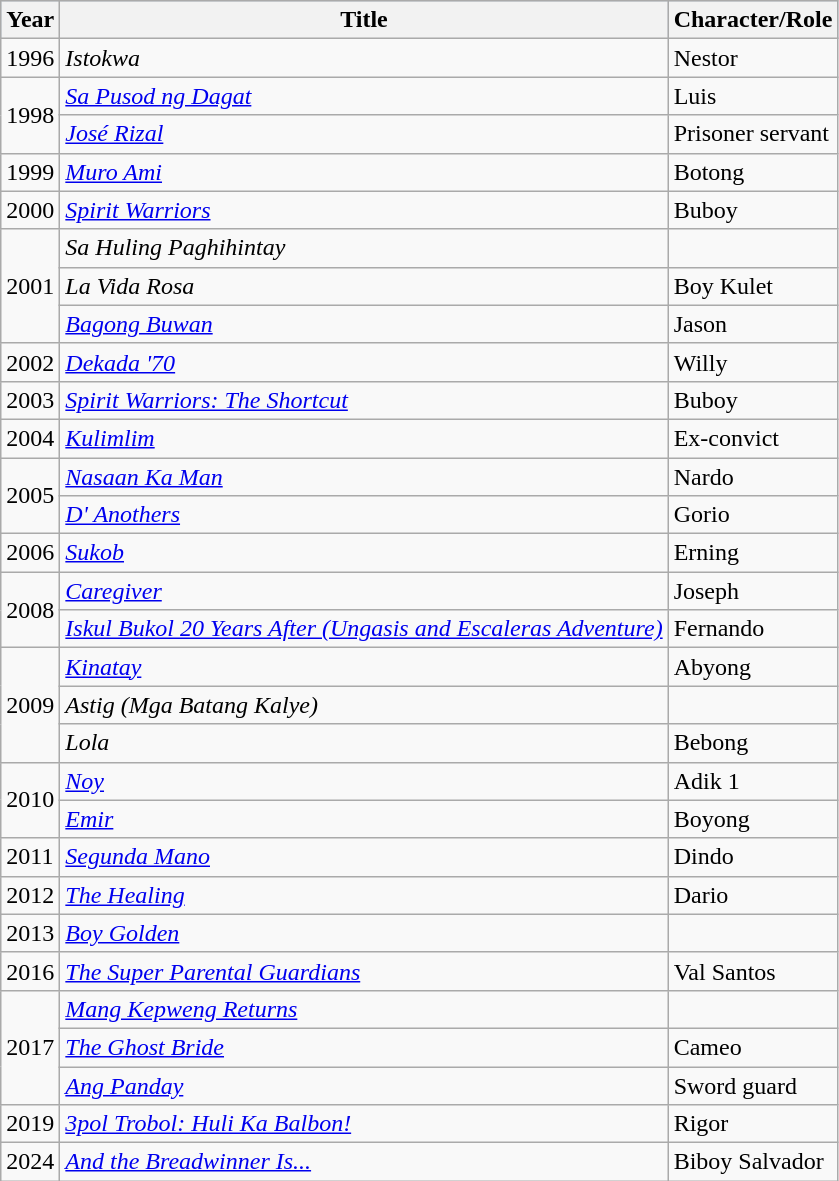<table class="wikitable">
<tr style="background:#b0c4de; text-align:center;">
<th>Year</th>
<th>Title</th>
<th>Character/Role</th>
</tr>
<tr>
<td>1996</td>
<td><em>Istokwa</em></td>
<td>Nestor</td>
</tr>
<tr>
<td rowspan="2">1998</td>
<td><em><a href='#'>Sa Pusod ng Dagat</a></em></td>
<td>Luis</td>
</tr>
<tr>
<td><em><a href='#'>José Rizal</a></em></td>
<td>Prisoner servant</td>
</tr>
<tr>
<td>1999</td>
<td><em><a href='#'>Muro Ami</a></em></td>
<td>Botong</td>
</tr>
<tr>
<td>2000</td>
<td><em><a href='#'>Spirit Warriors</a></em></td>
<td>Buboy</td>
</tr>
<tr>
<td rowspan="3">2001</td>
<td><em>Sa Huling Paghihintay</em></td>
<td></td>
</tr>
<tr>
<td><em>La Vida Rosa</em></td>
<td>Boy Kulet</td>
</tr>
<tr>
<td><em><a href='#'>Bagong Buwan</a></em></td>
<td>Jason</td>
</tr>
<tr>
<td>2002</td>
<td><em><a href='#'>Dekada '70</a></em></td>
<td>Willy</td>
</tr>
<tr>
<td>2003</td>
<td><em><a href='#'>Spirit Warriors: The Shortcut</a></em></td>
<td>Buboy</td>
</tr>
<tr>
<td>2004</td>
<td><em><a href='#'>Kulimlim</a></em></td>
<td>Ex-convict</td>
</tr>
<tr>
<td rowspan="2">2005</td>
<td><em><a href='#'>Nasaan Ka Man</a></em></td>
<td>Nardo</td>
</tr>
<tr>
<td><em><a href='#'>D' Anothers</a></em></td>
<td>Gorio</td>
</tr>
<tr>
<td>2006</td>
<td><em><a href='#'>Sukob</a></em></td>
<td>Erning</td>
</tr>
<tr>
<td rowspan="2">2008</td>
<td><em><a href='#'>Caregiver</a></em></td>
<td>Joseph</td>
</tr>
<tr>
<td><em><a href='#'>Iskul Bukol 20 Years After (Ungasis and Escaleras Adventure)</a></em></td>
<td>Fernando</td>
</tr>
<tr>
<td rowspan="3">2009</td>
<td><em><a href='#'>Kinatay</a></em></td>
<td>Abyong</td>
</tr>
<tr>
<td><em>Astig (Mga Batang Kalye)</em></td>
<td></td>
</tr>
<tr>
<td><em>Lola</em></td>
<td>Bebong</td>
</tr>
<tr>
<td rowspan="2">2010</td>
<td><em><a href='#'>Noy</a></em></td>
<td>Adik 1</td>
</tr>
<tr>
<td><em><a href='#'>Emir</a></em></td>
<td>Boyong</td>
</tr>
<tr>
<td rowspan="1">2011</td>
<td><em><a href='#'>Segunda Mano</a></em></td>
<td>Dindo</td>
</tr>
<tr>
<td>2012</td>
<td><em><a href='#'>The Healing</a></em></td>
<td>Dario</td>
</tr>
<tr>
<td>2013</td>
<td><em><a href='#'>Boy Golden</a></em></td>
<td></td>
</tr>
<tr>
<td>2016</td>
<td><em><a href='#'>The Super Parental Guardians</a></em></td>
<td>Val Santos</td>
</tr>
<tr>
<td rowspan=3>2017</td>
<td><em><a href='#'>Mang Kepweng Returns</a></em></td>
<td></td>
</tr>
<tr>
<td><em><a href='#'>The Ghost Bride</a></em></td>
<td>Cameo</td>
</tr>
<tr>
<td><em><a href='#'>Ang Panday</a></em></td>
<td>Sword guard</td>
</tr>
<tr>
<td>2019</td>
<td><em><a href='#'>3pol Trobol: Huli Ka Balbon!</a></em></td>
<td>Rigor</td>
</tr>
<tr>
<td>2024</td>
<td><em><a href='#'>And the Breadwinner Is...</a></em></td>
<td>Biboy Salvador</td>
</tr>
</table>
